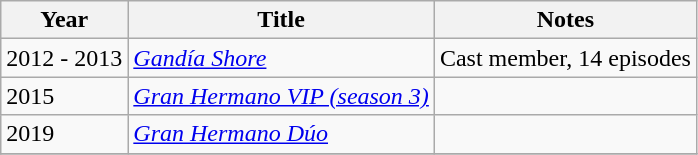<table class="wikitable">
<tr>
<th>Year</th>
<th>Title</th>
<th>Notes</th>
</tr>
<tr>
<td>2012 - 2013</td>
<td><em><a href='#'>Gandía Shore</a></em></td>
<td>Cast member, 14 episodes</td>
</tr>
<tr>
<td>2015</td>
<td><em><a href='#'>Gran Hermano VIP (season 3)</a></em></td>
<td></td>
</tr>
<tr>
<td>2019</td>
<td><em><a href='#'>Gran Hermano Dúo</a></em></td>
<td></td>
</tr>
<tr>
</tr>
</table>
